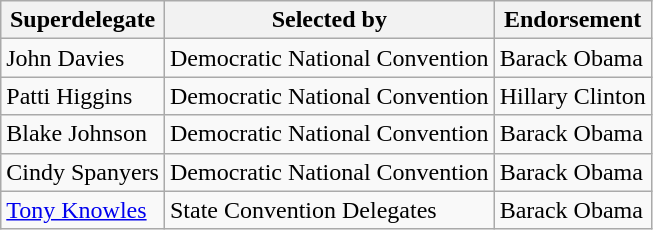<table class="wikitable">
<tr>
<th>Superdelegate</th>
<th>Selected by</th>
<th>Endorsement</th>
</tr>
<tr>
<td>John Davies</td>
<td>Democratic National Convention</td>
<td>Barack Obama</td>
</tr>
<tr>
<td>Patti Higgins</td>
<td>Democratic National Convention</td>
<td>Hillary Clinton</td>
</tr>
<tr>
<td>Blake Johnson</td>
<td>Democratic National Convention</td>
<td>Barack Obama</td>
</tr>
<tr>
<td>Cindy Spanyers</td>
<td>Democratic National Convention</td>
<td>Barack Obama</td>
</tr>
<tr>
<td><a href='#'>Tony Knowles</a></td>
<td>State Convention Delegates</td>
<td>Barack Obama</td>
</tr>
</table>
